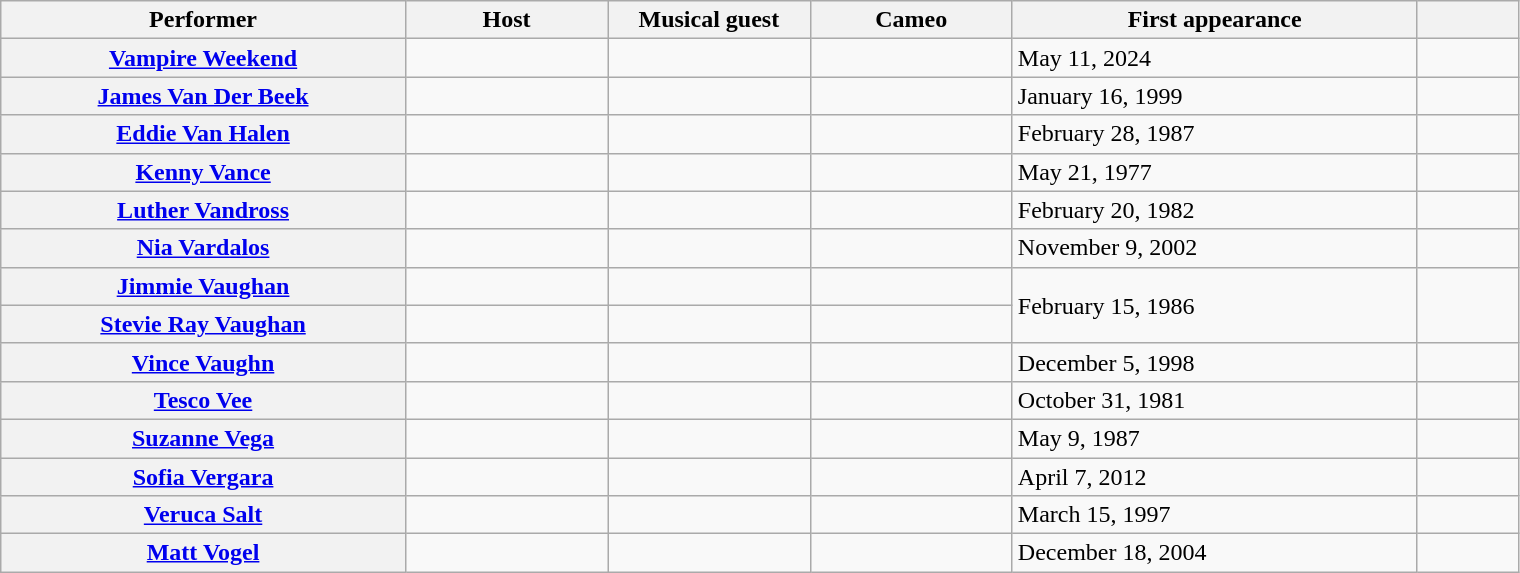<table class="wikitable sortable plainrowheaders">
<tr>
<th scope=col style="width: 20%;">Performer</th>
<th scope="col" style="width: 10%;">Host</th>
<th scope="col" style="width: 10%;">Musical guest</th>
<th scope="col" style="width: 10%;">Cameo</th>
<th scope="col" style="width: 20%;">First appearance</th>
<th scope="col" style="width: 5%;" class="unsortable"></th>
</tr>
<tr>
<th scope=row><a href='#'>Vampire Weekend</a></th>
<td align="center"></td>
<td align="center"></td>
<td align="center"></td>
<td>May 11, 2024</td>
<td></td>
</tr>
<tr>
<th scope=row data-sort-value="Van Der Beek, James"><a href='#'>James Van Der Beek</a></th>
<td align="center"></td>
<td align="center"></td>
<td align="center"></td>
<td>January 16, 1999</td>
<td></td>
</tr>
<tr>
<th scope=row data-sort-value="Van Halen, Eddie"><a href='#'>Eddie Van Halen</a></th>
<td align="center"></td>
<td align="center"></td>
<td align="center"></td>
<td>February 28, 1987</td>
<td></td>
</tr>
<tr>
<th scope=row data-sort-value="Vance, Kenny"><a href='#'>Kenny Vance</a></th>
<td align="center"></td>
<td align="center"></td>
<td align="center"></td>
<td>May 21, 1977</td>
<td></td>
</tr>
<tr>
<th scope=row data-sort-value=Vandross, Luther"><a href='#'>Luther Vandross</a></th>
<td align="center"></td>
<td align="center"></td>
<td align="center"></td>
<td>February 20, 1982</td>
<td></td>
</tr>
<tr>
<th scope=row data-sort-value="Vardalos, Nia"><a href='#'>Nia Vardalos</a></th>
<td align="center"></td>
<td align="center"></td>
<td align="center"></td>
<td>November 9, 2002</td>
<td></td>
</tr>
<tr>
<th scope=row data-sort-value="Vaughan, Jimmie"><a href='#'>Jimmie Vaughan</a></th>
<td align="center"></td>
<td align="center"></td>
<td align="center"></td>
<td rowspan="2">February 15, 1986</td>
<td rowspan="2"></td>
</tr>
<tr>
<th scope=row data-sort-value="Vaughan, Stevie Ray"><a href='#'>Stevie Ray Vaughan</a></th>
<td align="center"></td>
<td align="center"></td>
<td align="center"></td>
</tr>
<tr>
<th scope=row data-sort-value="Vaughn, Vince"><a href='#'>Vince Vaughn</a></th>
<td align="center"></td>
<td align="center"></td>
<td align="center"></td>
<td>December 5, 1998</td>
<td></td>
</tr>
<tr>
<th scope=row data-sort-value="Vee, Tesco"><a href='#'>Tesco Vee</a></th>
<td align="center"></td>
<td align="center"></td>
<td align="center"></td>
<td>October 31, 1981</td>
<td></td>
</tr>
<tr>
<th scope=row data-sort-value="Vega, Suzanne"><a href='#'>Suzanne Vega</a></th>
<td align="center"></td>
<td align="center"></td>
<td align="center"></td>
<td>May 9, 1987</td>
<td></td>
</tr>
<tr>
<th scope="row" data-sort-value="Vergara, Sofia"><a href='#'>Sofia Vergara</a></th>
<td align="center"></td>
<td align="center"></td>
<td align="center"></td>
<td>April 7, 2012</td>
<td></td>
</tr>
<tr>
<th scope="row"><a href='#'>Veruca Salt</a></th>
<td align="center"></td>
<td align="center"></td>
<td align="center"></td>
<td>March 15, 1997</td>
<td></td>
</tr>
<tr>
<th scope="row" data-sort-value="Vogel, Matt"><a href='#'>Matt Vogel</a></th>
<td align="center"></td>
<td align="center"></td>
<td align="center"></td>
<td>December 18, 2004</td>
<td></td>
</tr>
</table>
